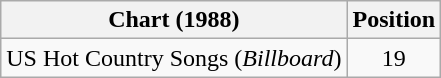<table class="wikitable">
<tr>
<th>Chart (1988)</th>
<th>Position</th>
</tr>
<tr>
<td>US Hot Country Songs (<em>Billboard</em>)</td>
<td align="center">19</td>
</tr>
</table>
